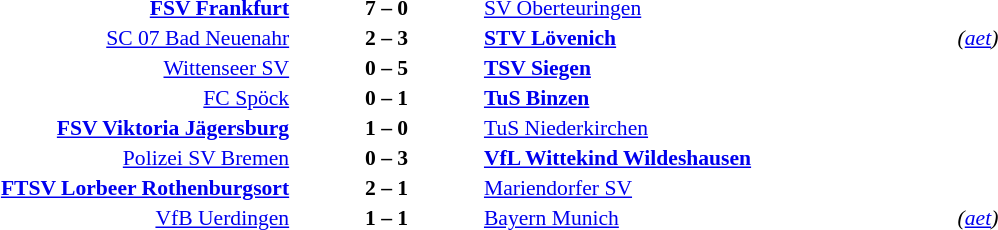<table width=100% cellspacing=1>
<tr>
<th width=25%></th>
<th width=10%></th>
<th width=25%></th>
<th></th>
</tr>
<tr style=font-size:90%>
<td align=right><strong><a href='#'>FSV Frankfurt</a></strong></td>
<td align=center><strong>7 – 0</strong></td>
<td><a href='#'>SV Oberteuringen</a></td>
</tr>
<tr style=font-size:90%>
<td align=right><a href='#'>SC 07 Bad Neuenahr</a></td>
<td align=center><strong>2 – 3</strong></td>
<td><strong><a href='#'>STV Lövenich</a></strong></td>
<td><em>(<a href='#'>aet</a>)</em></td>
</tr>
<tr style=font-size:90%>
<td align=right><a href='#'>Wittenseer SV</a></td>
<td align=center><strong>0 – 5</strong></td>
<td><strong><a href='#'>TSV Siegen</a></strong></td>
</tr>
<tr style=font-size:90%>
<td align=right><a href='#'>FC Spöck</a></td>
<td align=center><strong>0 – 1</strong></td>
<td><strong><a href='#'>TuS Binzen</a></strong></td>
</tr>
<tr style=font-size:90%>
<td align=right><strong><a href='#'>FSV Viktoria Jägersburg</a></strong></td>
<td align=center><strong>1 – 0</strong></td>
<td><a href='#'>TuS Niederkirchen</a></td>
</tr>
<tr style=font-size:90%>
<td align=right><a href='#'>Polizei SV Bremen</a></td>
<td align=center><strong>0 – 3</strong></td>
<td><strong><a href='#'>VfL Wittekind Wildeshausen</a></strong></td>
</tr>
<tr style=font-size:90%>
<td align=right><strong><a href='#'>FTSV Lorbeer Rothenburgsort</a></strong></td>
<td align=center><strong>2 – 1</strong></td>
<td><a href='#'>Mariendorfer SV</a></td>
</tr>
<tr style=font-size:90%>
<td align=right><a href='#'>VfB Uerdingen</a></td>
<td align=center><strong>1 – 1</strong></td>
<td><a href='#'>Bayern Munich</a></td>
<td><em>(<a href='#'>aet</a>)</em></td>
</tr>
</table>
